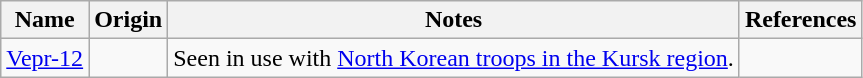<table class="wikitable">
<tr>
<th>Name</th>
<th>Origin</th>
<th>Notes</th>
<th>References</th>
</tr>
<tr>
<td><a href='#'>Vepr-12</a></td>
<td></td>
<td>Seen in use with <a href='#'>North Korean troops in the Kursk region</a>.</td>
<td></td>
</tr>
</table>
